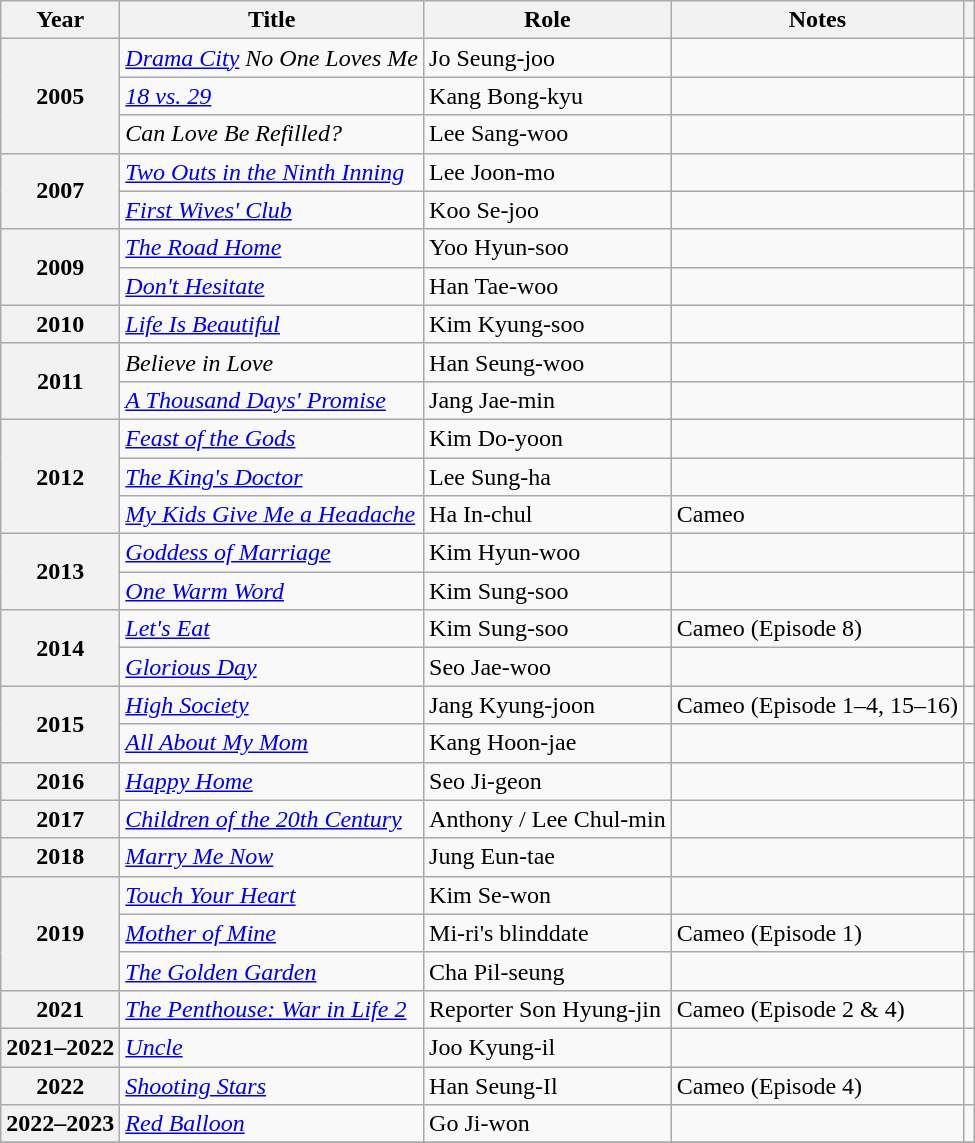<table class="wikitable sortable plainrowheaders">
<tr>
<th scope="col">Year</th>
<th scope="col">Title</th>
<th scope="col">Role</th>
<th scope="col">Notes</th>
<th scope="col" class="unsortable"></th>
</tr>
<tr>
<th scope="row" rowspan=3>2005</th>
<td><em><a href='#'>Drama City</a></em> <em>No One Loves Me</em> </td>
<td>Jo Seung-joo</td>
<td></td>
<td></td>
</tr>
<tr>
<td><em><a href='#'>18 vs. 29</a></em></td>
<td>Kang Bong-kyu</td>
<td></td>
<td></td>
</tr>
<tr>
<td><em>Can Love Be Refilled?</em></td>
<td>Lee Sang-woo</td>
<td></td>
<td></td>
</tr>
<tr>
<th scope="row" rowspan=2>2007</th>
<td><em><a href='#'>Two Outs in the Ninth Inning</a></em></td>
<td>Lee Joon-mo</td>
<td></td>
<td></td>
</tr>
<tr>
<td><em><a href='#'>First Wives' Club</a></em></td>
<td>Koo Se-joo</td>
<td></td>
<td></td>
</tr>
<tr>
<th scope="row" rowspan=2>2009</th>
<td><em><a href='#'>The Road Home</a></em></td>
<td>Yoo Hyun-soo</td>
<td></td>
<td></td>
</tr>
<tr>
<td><em><a href='#'>Don't Hesitate</a></em></td>
<td>Han Tae-woo</td>
<td></td>
<td></td>
</tr>
<tr>
<th scope="row">2010</th>
<td><em><a href='#'>Life Is Beautiful</a></em></td>
<td>Kim Kyung-soo</td>
<td></td>
<td></td>
</tr>
<tr>
<th scope="row" rowspan=2>2011</th>
<td><em>Believe in Love</em></td>
<td>Han Seung-woo</td>
<td></td>
<td></td>
</tr>
<tr>
<td><em><a href='#'>A Thousand Days' Promise</a></em></td>
<td>Jang Jae-min</td>
<td></td>
<td></td>
</tr>
<tr>
<th scope="row" rowspan=3>2012</th>
<td><em><a href='#'>Feast of the Gods</a></em></td>
<td>Kim Do-yoon</td>
<td></td>
<td></td>
</tr>
<tr>
<td><em><a href='#'>The King's Doctor</a></em></td>
<td>Lee Sung-ha</td>
<td></td>
<td></td>
</tr>
<tr>
<td><em><a href='#'>My Kids Give Me a Headache</a></em></td>
<td>Ha In-chul</td>
<td>Cameo</td>
<td></td>
</tr>
<tr>
<th scope="row" rowspan=2>2013</th>
<td><em><a href='#'>Goddess of Marriage</a></em></td>
<td>Kim Hyun-woo</td>
<td></td>
<td></td>
</tr>
<tr>
<td><em><a href='#'>One Warm Word</a></em></td>
<td>Kim Sung-soo</td>
<td></td>
<td></td>
</tr>
<tr>
<th scope="row" rowspan=2>2014</th>
<td><em><a href='#'>Let's Eat</a></em></td>
<td>Kim Sung-soo</td>
<td>Cameo (Episode 8)</td>
<td></td>
</tr>
<tr>
<td><em><a href='#'>Glorious Day</a></em></td>
<td>Seo Jae-woo</td>
<td></td>
<td></td>
</tr>
<tr>
<th scope="row" rowspan=2>2015</th>
<td><em><a href='#'>High Society</a></em></td>
<td>Jang Kyung-joon</td>
<td>Cameo (Episode 1–4, 15–16)</td>
<td></td>
</tr>
<tr>
<td><em><a href='#'>All About My Mom</a></em></td>
<td>Kang Hoon-jae</td>
<td></td>
<td></td>
</tr>
<tr>
<th scope="row">2016</th>
<td><em><a href='#'>Happy Home</a></em></td>
<td>Seo Ji-geon</td>
<td></td>
<td></td>
</tr>
<tr>
<th scope="row">2017</th>
<td><em><a href='#'>Children of the 20th Century</a></em></td>
<td>Anthony / Lee Chul-min</td>
<td></td>
<td></td>
</tr>
<tr>
<th scope="row">2018</th>
<td><em><a href='#'>Marry Me Now</a></em></td>
<td>Jung Eun-tae</td>
<td></td>
<td></td>
</tr>
<tr>
<th scope="row" rowspan=3>2019</th>
<td><em><a href='#'>Touch Your Heart</a></em></td>
<td>Kim Se-won</td>
<td></td>
<td></td>
</tr>
<tr>
<td><em><a href='#'>Mother of Mine</a></em></td>
<td>Mi-ri's blinddate</td>
<td>Cameo (Episode 1)</td>
<td></td>
</tr>
<tr>
<td><em><a href='#'>The Golden Garden</a></em></td>
<td>Cha Pil-seung</td>
<td></td>
<td></td>
</tr>
<tr>
<th scope="row" rowspan=1>2021</th>
<td><em><a href='#'>The Penthouse: War in Life 2</a></em></td>
<td>Reporter Son Hyung-jin</td>
<td>Cameo (Episode 2 & 4)</td>
<td></td>
</tr>
<tr>
<th scope="row">2021–2022</th>
<td><em><a href='#'>Uncle</a></em></td>
<td>Joo Kyung-il</td>
<td></td>
<td></td>
</tr>
<tr>
<th scope="row">2022</th>
<td><em><a href='#'>Shooting Stars</a></em></td>
<td>Han Seung-Il</td>
<td>Cameo (Episode 4)</td>
<td></td>
</tr>
<tr>
<th scope="row">2022–2023</th>
<td><em><a href='#'>Red Balloon</a></em></td>
<td>Go Ji-won</td>
<td></td>
<td></td>
</tr>
<tr>
</tr>
</table>
